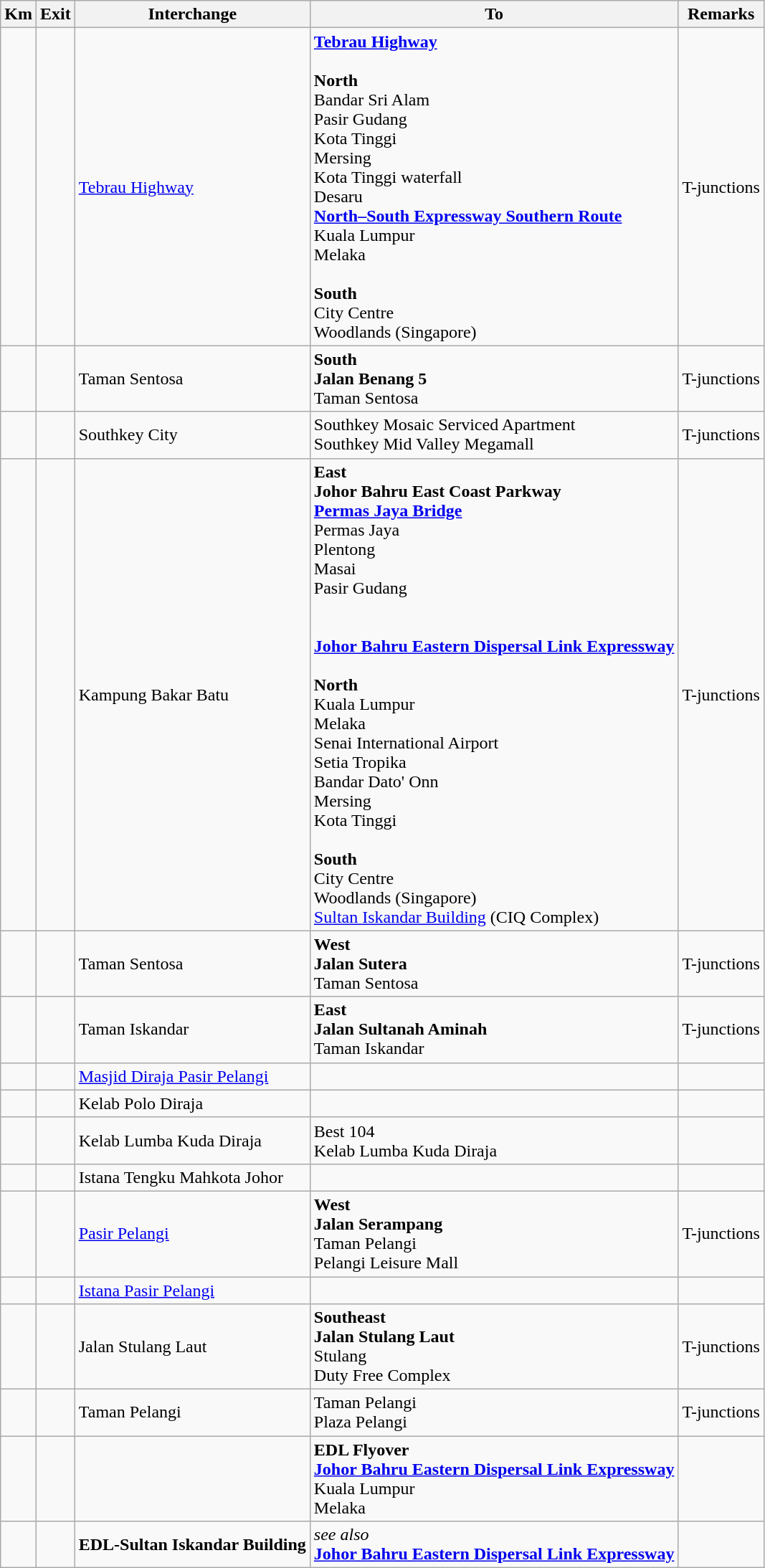<table class="wikitable">
<tr>
<th>Km</th>
<th>Exit</th>
<th>Interchange</th>
<th>To</th>
<th>Remarks</th>
</tr>
<tr>
<td></td>
<td></td>
<td><a href='#'>Tebrau Highway</a></td>
<td>  <strong><a href='#'>Tebrau Highway</a></strong><br><br><strong>North</strong><br> Bandar Sri Alam<br> Pasir Gudang<br>  Kota Tinggi<br>  Mersing<br>  Kota Tinggi waterfall<br> Desaru<br>  <strong><a href='#'>North–South Expressway Southern Route</a></strong><br>Kuala Lumpur<br>Melaka<br><br><strong>South</strong><br>  City Centre<br> Woodlands (Singapore)</td>
<td>T-junctions</td>
</tr>
<tr>
<td></td>
<td></td>
<td>Taman Sentosa</td>
<td><strong>South</strong><br><strong>Jalan Benang 5</strong><br>Taman Sentosa</td>
<td>T-junctions</td>
</tr>
<tr>
<td></td>
<td></td>
<td>Southkey City</td>
<td>Southkey Mosaic Serviced Apartment <br>Southkey Mid Valley Megamall</td>
<td>T-junctions</td>
</tr>
<tr>
<td></td>
<td></td>
<td>Kampung Bakar Batu</td>
<td><strong>East</strong><br> <strong>Johor Bahru East Coast Parkway</strong><br><strong><a href='#'>Permas Jaya Bridge</a></strong><br> Permas Jaya<br> Plentong<br> Masai<br> Pasir Gudang<br><br><br>  <strong><a href='#'>Johor Bahru Eastern Dispersal Link Expressway</a></strong><br><br><strong>North</strong><br>  Kuala Lumpur<br>  Melaka<br> Senai International Airport <br>  Setia Tropika<br>  Bandar Dato' Onn<br>  Mersing<br>  Kota Tinggi<br><br><strong>South</strong><br>  City Centre<br> Woodlands (Singapore)<br><a href='#'>Sultan Iskandar Building</a> (CIQ Complex)</td>
<td>T-junctions</td>
</tr>
<tr>
<td></td>
<td></td>
<td>Taman Sentosa</td>
<td><strong>West</strong><br><strong>Jalan Sutera</strong><br>Taman Sentosa</td>
<td>T-junctions</td>
</tr>
<tr>
<td></td>
<td></td>
<td>Taman Iskandar</td>
<td><strong>East</strong><br><strong>Jalan Sultanah Aminah</strong><br>Taman Iskandar</td>
<td>T-junctions</td>
</tr>
<tr>
<td></td>
<td></td>
<td><a href='#'>Masjid Diraja Pasir Pelangi</a></td>
<td></td>
<td></td>
</tr>
<tr>
<td></td>
<td></td>
<td>Kelab Polo Diraja</td>
<td></td>
<td></td>
</tr>
<tr>
<td></td>
<td></td>
<td>Kelab Lumba Kuda Diraja</td>
<td>Best 104<br>Kelab Lumba Kuda Diraja</td>
<td></td>
</tr>
<tr>
<td></td>
<td></td>
<td>Istana Tengku Mahkota Johor</td>
<td></td>
<td></td>
</tr>
<tr>
<td></td>
<td></td>
<td><a href='#'>Pasir Pelangi</a></td>
<td><strong>West</strong><br><strong>Jalan Serampang</strong><br>Taman Pelangi<br>Pelangi Leisure Mall</td>
<td>T-junctions</td>
</tr>
<tr>
<td></td>
<td></td>
<td><a href='#'>Istana Pasir Pelangi</a></td>
<td></td>
<td></td>
</tr>
<tr>
<td></td>
<td></td>
<td>Jalan Stulang Laut</td>
<td><strong>Southeast</strong><br><strong>Jalan Stulang Laut</strong><br>Stulang<br>Duty Free Complex</td>
<td>T-junctions</td>
</tr>
<tr>
<td></td>
<td></td>
<td>Taman Pelangi</td>
<td>Taman Pelangi<br>Plaza Pelangi</td>
<td>T-junctions</td>
</tr>
<tr>
<td></td>
<td></td>
<td></td>
<td><strong>EDL Flyover</strong><br>  <strong><a href='#'>Johor Bahru Eastern Dispersal Link Expressway</a></strong><br>Kuala Lumpur<br>Melaka</td>
<td></td>
</tr>
<tr>
<td></td>
<td></td>
<td><strong>EDL-Sultan Iskandar Building</strong></td>
<td><em>see also</em><br>  <strong><a href='#'>Johor Bahru Eastern Dispersal Link Expressway</a></strong></td>
<td></td>
</tr>
</table>
